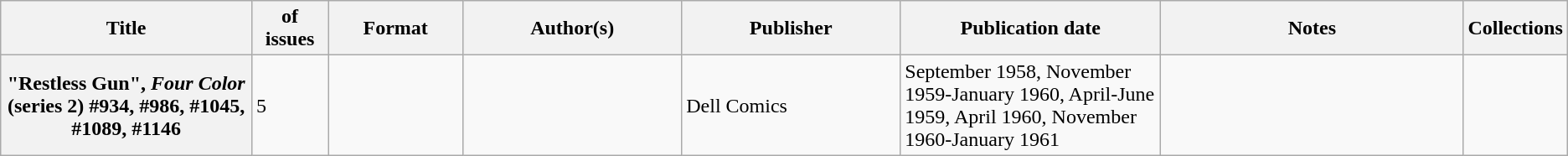<table class="wikitable">
<tr>
<th>Title</th>
<th style="width:40pt"> of issues</th>
<th style="width:75pt">Format</th>
<th style="width:125pt">Author(s)</th>
<th style="width:125pt">Publisher</th>
<th style="width:150pt">Publication date</th>
<th style="width:175pt">Notes</th>
<th>Collections</th>
</tr>
<tr>
<th>"Restless Gun", <em>Four Color</em> (series 2) #934, #986, #1045, #1089, #1146</th>
<td>5</td>
<td></td>
<td></td>
<td>Dell Comics</td>
<td>September 1958, November 1959-January 1960, April-June 1959, April 1960, November 1960-January 1961</td>
<td></td>
<td></td>
</tr>
</table>
